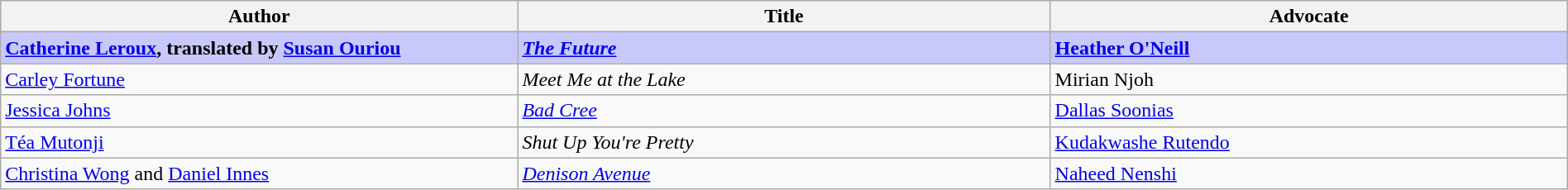<table class="wikitable" style="width:100%;">
<tr>
<th width=33%>Author</th>
<th width=34%>Title</th>
<th width=34%>Advocate</th>
</tr>
<tr>
<td style="background:#C8C8FA"><strong><a href='#'>Catherine Leroux</a>, translated by <a href='#'>Susan Ouriou</a></strong></td>
<td style="background:#C8C8FA"><strong><em><a href='#'>The Future</a></em></strong></td>
<td style="background:#C8C8FA"><strong> <a href='#'>Heather O'Neill</a></strong></td>
</tr>
<tr>
<td><a href='#'>Carley Fortune</a></td>
<td><em>Meet Me at the Lake</em></td>
<td>Mirian Njoh</td>
</tr>
<tr>
<td><a href='#'>Jessica Johns</a></td>
<td><em><a href='#'>Bad Cree</a></em></td>
<td><a href='#'>Dallas Soonias</a></td>
</tr>
<tr>
<td><a href='#'>Téa Mutonji</a></td>
<td><em>Shut Up You're Pretty</em></td>
<td><a href='#'>Kudakwashe Rutendo</a></td>
</tr>
<tr>
<td><a href='#'>Christina Wong</a> and <a href='#'>Daniel Innes</a></td>
<td><em><a href='#'>Denison Avenue</a></em></td>
<td><a href='#'>Naheed Nenshi</a></td>
</tr>
</table>
